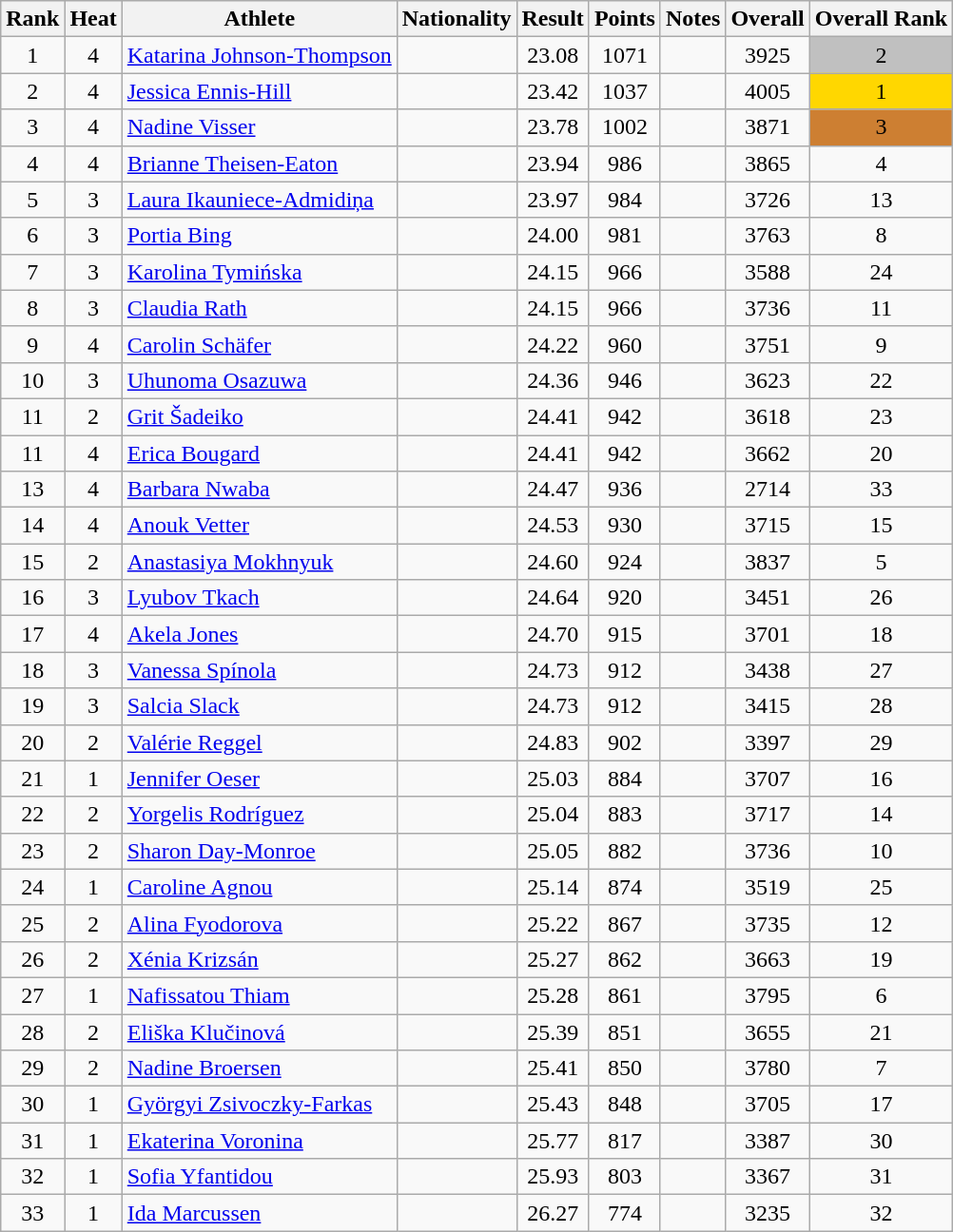<table class="wikitable sortable" style="text-align:center">
<tr>
<th>Rank</th>
<th>Heat</th>
<th>Athlete</th>
<th>Nationality</th>
<th>Result</th>
<th>Points</th>
<th>Notes</th>
<th>Overall</th>
<th>Overall Rank</th>
</tr>
<tr>
<td>1</td>
<td>4</td>
<td align=left><a href='#'>Katarina Johnson-Thompson</a></td>
<td align=left></td>
<td>23.08</td>
<td>1071</td>
<td></td>
<td>3925</td>
<td style="background-color:#c0c0c0">2</td>
</tr>
<tr>
<td>2</td>
<td>4</td>
<td align=left><a href='#'>Jessica Ennis-Hill</a></td>
<td align=left></td>
<td>23.42</td>
<td>1037</td>
<td></td>
<td>4005</td>
<td style="background-color:#ffd700">1</td>
</tr>
<tr>
<td>3</td>
<td>4</td>
<td align=left><a href='#'>Nadine Visser</a></td>
<td align=left></td>
<td>23.78</td>
<td>1002</td>
<td></td>
<td>3871</td>
<td style="background-color:#cd7f32">3</td>
</tr>
<tr>
<td>4</td>
<td>4</td>
<td align=left><a href='#'>Brianne Theisen-Eaton</a></td>
<td align=left></td>
<td>23.94</td>
<td>986</td>
<td></td>
<td>3865</td>
<td>4</td>
</tr>
<tr>
<td>5</td>
<td>3</td>
<td align=left><a href='#'>Laura Ikauniece-Admidiņa</a></td>
<td align=left></td>
<td>23.97</td>
<td>984</td>
<td></td>
<td>3726</td>
<td>13</td>
</tr>
<tr>
<td>6</td>
<td>3</td>
<td align=left><a href='#'>Portia Bing</a></td>
<td align=left></td>
<td>24.00</td>
<td>981</td>
<td></td>
<td>3763</td>
<td>8</td>
</tr>
<tr>
<td>7</td>
<td>3</td>
<td align=left><a href='#'>Karolina Tymińska</a></td>
<td align=left></td>
<td>24.15</td>
<td>966</td>
<td></td>
<td>3588</td>
<td>24</td>
</tr>
<tr>
<td>8</td>
<td>3</td>
<td align=left><a href='#'>Claudia Rath</a></td>
<td align=left></td>
<td>24.15</td>
<td>966</td>
<td></td>
<td>3736</td>
<td>11</td>
</tr>
<tr>
<td>9</td>
<td>4</td>
<td align=left><a href='#'>Carolin Schäfer</a></td>
<td align=left></td>
<td>24.22</td>
<td>960</td>
<td></td>
<td>3751</td>
<td>9</td>
</tr>
<tr>
<td>10</td>
<td>3</td>
<td align=left><a href='#'>Uhunoma Osazuwa</a></td>
<td align=left></td>
<td>24.36</td>
<td>946</td>
<td></td>
<td>3623</td>
<td>22</td>
</tr>
<tr>
<td>11</td>
<td>2</td>
<td align=left><a href='#'>Grit Šadeiko</a></td>
<td align=left></td>
<td>24.41</td>
<td>942</td>
<td></td>
<td>3618</td>
<td>23</td>
</tr>
<tr>
<td>11</td>
<td>4</td>
<td align=left><a href='#'>Erica Bougard</a></td>
<td align=left></td>
<td>24.41</td>
<td>942</td>
<td></td>
<td>3662</td>
<td>20</td>
</tr>
<tr>
<td>13</td>
<td>4</td>
<td align=left><a href='#'>Barbara Nwaba</a></td>
<td align=left></td>
<td>24.47</td>
<td>936</td>
<td></td>
<td>2714</td>
<td>33</td>
</tr>
<tr>
<td>14</td>
<td>4</td>
<td align=left><a href='#'>Anouk Vetter</a></td>
<td align=left></td>
<td>24.53</td>
<td>930</td>
<td></td>
<td>3715</td>
<td>15</td>
</tr>
<tr>
<td>15</td>
<td>2</td>
<td align=left><a href='#'>Anastasiya Mokhnyuk</a></td>
<td align=left></td>
<td>24.60</td>
<td>924</td>
<td></td>
<td>3837</td>
<td>5</td>
</tr>
<tr>
<td>16</td>
<td>3</td>
<td align=left><a href='#'>Lyubov Tkach</a></td>
<td align=left></td>
<td>24.64</td>
<td>920</td>
<td></td>
<td>3451</td>
<td>26</td>
</tr>
<tr>
<td>17</td>
<td>4</td>
<td align=left><a href='#'>Akela Jones</a></td>
<td align=left></td>
<td>24.70</td>
<td>915</td>
<td></td>
<td>3701</td>
<td>18</td>
</tr>
<tr>
<td>18</td>
<td>3</td>
<td align=left><a href='#'>Vanessa Spínola</a></td>
<td align=left></td>
<td>24.73</td>
<td>912</td>
<td></td>
<td>3438</td>
<td>27</td>
</tr>
<tr>
<td>19</td>
<td>3</td>
<td align=left><a href='#'>Salcia Slack</a></td>
<td align=left></td>
<td>24.73</td>
<td>912</td>
<td></td>
<td>3415</td>
<td>28</td>
</tr>
<tr>
<td>20</td>
<td>2</td>
<td align=left><a href='#'>Valérie Reggel</a></td>
<td align=left></td>
<td>24.83</td>
<td>902</td>
<td></td>
<td>3397</td>
<td>29</td>
</tr>
<tr>
<td>21</td>
<td>1</td>
<td align=left><a href='#'>Jennifer Oeser</a></td>
<td align=left></td>
<td>25.03</td>
<td>884</td>
<td></td>
<td>3707</td>
<td>16</td>
</tr>
<tr>
<td>22</td>
<td>2</td>
<td align=left><a href='#'>Yorgelis Rodríguez</a></td>
<td align=left></td>
<td>25.04</td>
<td>883</td>
<td></td>
<td>3717</td>
<td>14</td>
</tr>
<tr>
<td>23</td>
<td>2</td>
<td align=left><a href='#'>Sharon Day-Monroe</a></td>
<td align=left></td>
<td>25.05</td>
<td>882</td>
<td></td>
<td>3736</td>
<td>10</td>
</tr>
<tr>
<td>24</td>
<td>1</td>
<td align=left><a href='#'>Caroline Agnou</a></td>
<td align=left></td>
<td>25.14</td>
<td>874</td>
<td></td>
<td>3519</td>
<td>25</td>
</tr>
<tr>
<td>25</td>
<td>2</td>
<td align=left><a href='#'>Alina Fyodorova</a></td>
<td align=left></td>
<td>25.22</td>
<td>867</td>
<td></td>
<td>3735</td>
<td>12</td>
</tr>
<tr>
<td>26</td>
<td>2</td>
<td align=left><a href='#'>Xénia Krizsán</a></td>
<td align=left></td>
<td>25.27</td>
<td>862</td>
<td></td>
<td>3663</td>
<td>19</td>
</tr>
<tr>
<td>27</td>
<td>1</td>
<td align=left><a href='#'>Nafissatou Thiam</a></td>
<td align=left></td>
<td>25.28</td>
<td>861</td>
<td></td>
<td>3795</td>
<td>6</td>
</tr>
<tr>
<td>28</td>
<td>2</td>
<td align=left><a href='#'>Eliška Klučinová</a></td>
<td align=left></td>
<td>25.39</td>
<td>851</td>
<td></td>
<td>3655</td>
<td>21</td>
</tr>
<tr>
<td>29</td>
<td>2</td>
<td align=left><a href='#'>Nadine Broersen</a></td>
<td align=left></td>
<td>25.41</td>
<td>850</td>
<td></td>
<td>3780</td>
<td>7</td>
</tr>
<tr>
<td>30</td>
<td>1</td>
<td align=left><a href='#'>Györgyi Zsivoczky-Farkas</a></td>
<td align=left></td>
<td>25.43</td>
<td>848</td>
<td></td>
<td>3705</td>
<td>17</td>
</tr>
<tr>
<td>31</td>
<td>1</td>
<td align=left><a href='#'>Ekaterina Voronina</a></td>
<td align=left></td>
<td>25.77</td>
<td>817</td>
<td></td>
<td>3387</td>
<td>30</td>
</tr>
<tr>
<td>32</td>
<td>1</td>
<td align=left><a href='#'>Sofia Yfantidou</a></td>
<td align=left></td>
<td>25.93</td>
<td>803</td>
<td></td>
<td>3367</td>
<td>31</td>
</tr>
<tr>
<td>33</td>
<td>1</td>
<td align=left><a href='#'>Ida Marcussen</a></td>
<td align=left></td>
<td>26.27</td>
<td>774</td>
<td></td>
<td>3235</td>
<td>32</td>
</tr>
</table>
